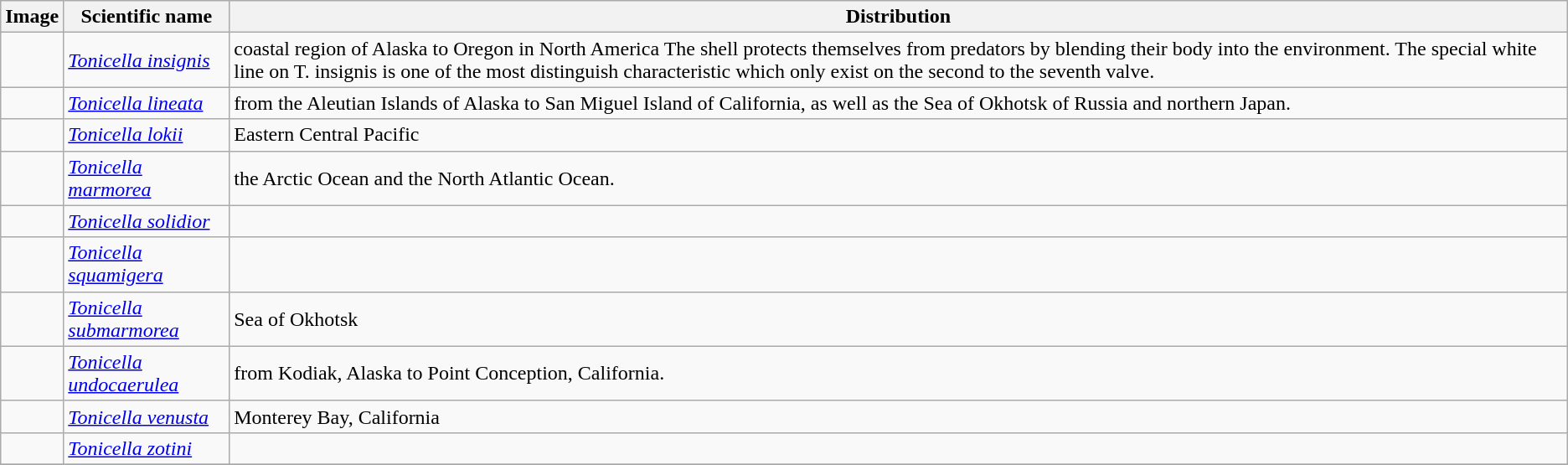<table class="wikitable">
<tr>
<th>Image</th>
<th>Scientific name</th>
<th>Distribution</th>
</tr>
<tr>
<td></td>
<td><em><a href='#'>Tonicella insignis</a></em></td>
<td>coastal region of Alaska to Oregon in North America The shell protects themselves from predators by blending their body into the environment. The special white line on T. insignis is one of the most distinguish characteristic which only exist on the second to the seventh valve.</td>
</tr>
<tr>
<td></td>
<td><em><a href='#'>Tonicella lineata</a></em></td>
<td>from the Aleutian Islands of Alaska to San Miguel Island of California, as well as the Sea of Okhotsk of Russia and northern Japan.</td>
</tr>
<tr>
<td></td>
<td><em><a href='#'>Tonicella lokii</a></em></td>
<td>Eastern Central Pacific</td>
</tr>
<tr>
<td></td>
<td><em><a href='#'>Tonicella marmorea</a></em></td>
<td>the Arctic Ocean and the North Atlantic Ocean.</td>
</tr>
<tr>
<td></td>
<td><em><a href='#'>Tonicella solidior </a></em></td>
<td></td>
</tr>
<tr>
<td></td>
<td><em><a href='#'>Tonicella squamigera</a></em></td>
<td></td>
</tr>
<tr>
<td></td>
<td><em><a href='#'>Tonicella submarmorea</a></em></td>
<td>Sea of Okhotsk</td>
</tr>
<tr>
<td></td>
<td><em><a href='#'>Tonicella undocaerulea</a></em></td>
<td>from Kodiak, Alaska to Point Conception, California.</td>
</tr>
<tr>
<td></td>
<td><em><a href='#'>Tonicella venusta</a></em></td>
<td>Monterey Bay, California</td>
</tr>
<tr>
<td></td>
<td><em><a href='#'>Tonicella zotini</a></em></td>
<td></td>
</tr>
<tr>
</tr>
</table>
